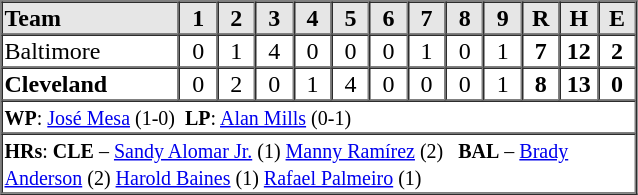<table border=1 cellspacing=0 width=425 style="margin-left:3em;">
<tr style="text-align:center; background-color:#e6e6e6;">
<th align=left width=28%>Team</th>
<th width=6%>1</th>
<th width=6%>2</th>
<th width=6%>3</th>
<th width=6%>4</th>
<th width=6%>5</th>
<th width=6%>6</th>
<th width=6%>7</th>
<th width=6%>8</th>
<th width=6%>9</th>
<th width=6%>R</th>
<th width=6%>H</th>
<th width=6%>E</th>
</tr>
<tr style="text-align:center;">
<td align=left>Baltimore</td>
<td>0</td>
<td>1</td>
<td>4</td>
<td>0</td>
<td>0</td>
<td>0</td>
<td>1</td>
<td>0</td>
<td>1</td>
<td><strong>7</strong></td>
<td><strong>12</strong></td>
<td><strong>2</strong></td>
</tr>
<tr style="text-align:center;">
<td align=left><strong>Cleveland</strong></td>
<td>0</td>
<td>2</td>
<td>0</td>
<td>1</td>
<td>4</td>
<td>0</td>
<td>0</td>
<td>0</td>
<td>1</td>
<td><strong>8</strong></td>
<td><strong>13</strong></td>
<td><strong>0</strong></td>
</tr>
<tr style="text-align:left;">
<td colspan=13><small><strong>WP</strong>: <a href='#'>José Mesa</a> (1-0)  <strong>LP</strong>: <a href='#'>Alan Mills</a> (0-1)  </small></td>
</tr>
<tr style="text-align:left;">
<td colspan=13><small><strong>HRs</strong>: <strong>CLE</strong> – <a href='#'>Sandy Alomar Jr.</a> (1) <a href='#'>Manny Ramírez</a> (2)   <strong>BAL</strong> – <a href='#'>Brady Anderson</a> (2) <a href='#'>Harold Baines</a> (1) <a href='#'>Rafael Palmeiro</a> (1)</small></td>
</tr>
</table>
